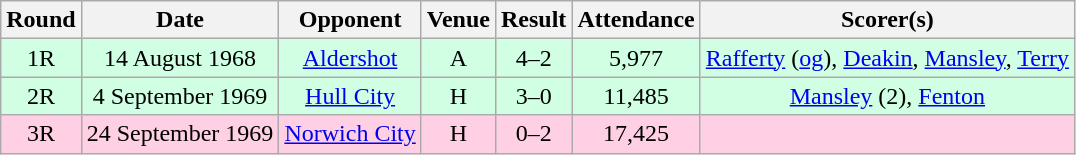<table class="wikitable sortable" style="text-align:center;">
<tr>
<th>Round</th>
<th>Date</th>
<th>Opponent</th>
<th>Venue</th>
<th>Result</th>
<th>Attendance</th>
<th>Scorer(s)</th>
</tr>
<tr style="background:#d0ffe3;">
<td>1R</td>
<td>14 August 1968</td>
<td><a href='#'>Aldershot</a></td>
<td>A</td>
<td>4–2</td>
<td>5,977</td>
<td><a href='#'>Rafferty</a> (<a href='#'>og</a>), <a href='#'>Deakin</a>, <a href='#'>Mansley</a>, <a href='#'>Terry</a></td>
</tr>
<tr style="background:#d0ffe3;">
<td>2R</td>
<td>4 September 1969</td>
<td><a href='#'>Hull City</a></td>
<td>H</td>
<td>3–0</td>
<td>11,485</td>
<td><a href='#'>Mansley</a> (2), <a href='#'>Fenton</a></td>
</tr>
<tr style="background:#ffd0e3;">
<td>3R</td>
<td>24 September 1969</td>
<td><a href='#'>Norwich City</a></td>
<td>H</td>
<td>0–2</td>
<td>17,425</td>
<td></td>
</tr>
</table>
